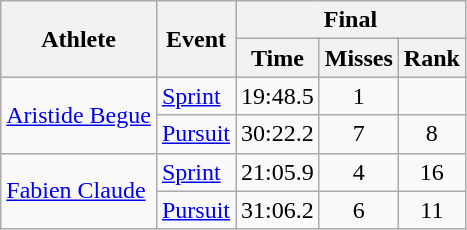<table class="wikitable">
<tr>
<th rowspan="2">Athlete</th>
<th rowspan="2">Event</th>
<th colspan="3">Final</th>
</tr>
<tr>
<th>Time</th>
<th>Misses</th>
<th>Rank</th>
</tr>
<tr>
<td rowspan="2"><a href='#'>Aristide Begue</a></td>
<td><a href='#'>Sprint</a></td>
<td align="center">19:48.5</td>
<td align="center">1</td>
<td align="center"></td>
</tr>
<tr>
<td><a href='#'>Pursuit</a></td>
<td align="center">30:22.2</td>
<td align="center">7</td>
<td align="center">8</td>
</tr>
<tr>
<td rowspan="2"><a href='#'>Fabien Claude</a></td>
<td><a href='#'>Sprint</a></td>
<td align="center">21:05.9</td>
<td align="center">4</td>
<td align="center">16</td>
</tr>
<tr>
<td><a href='#'>Pursuit</a></td>
<td align="center">31:06.2</td>
<td align="center">6</td>
<td align="center">11</td>
</tr>
</table>
